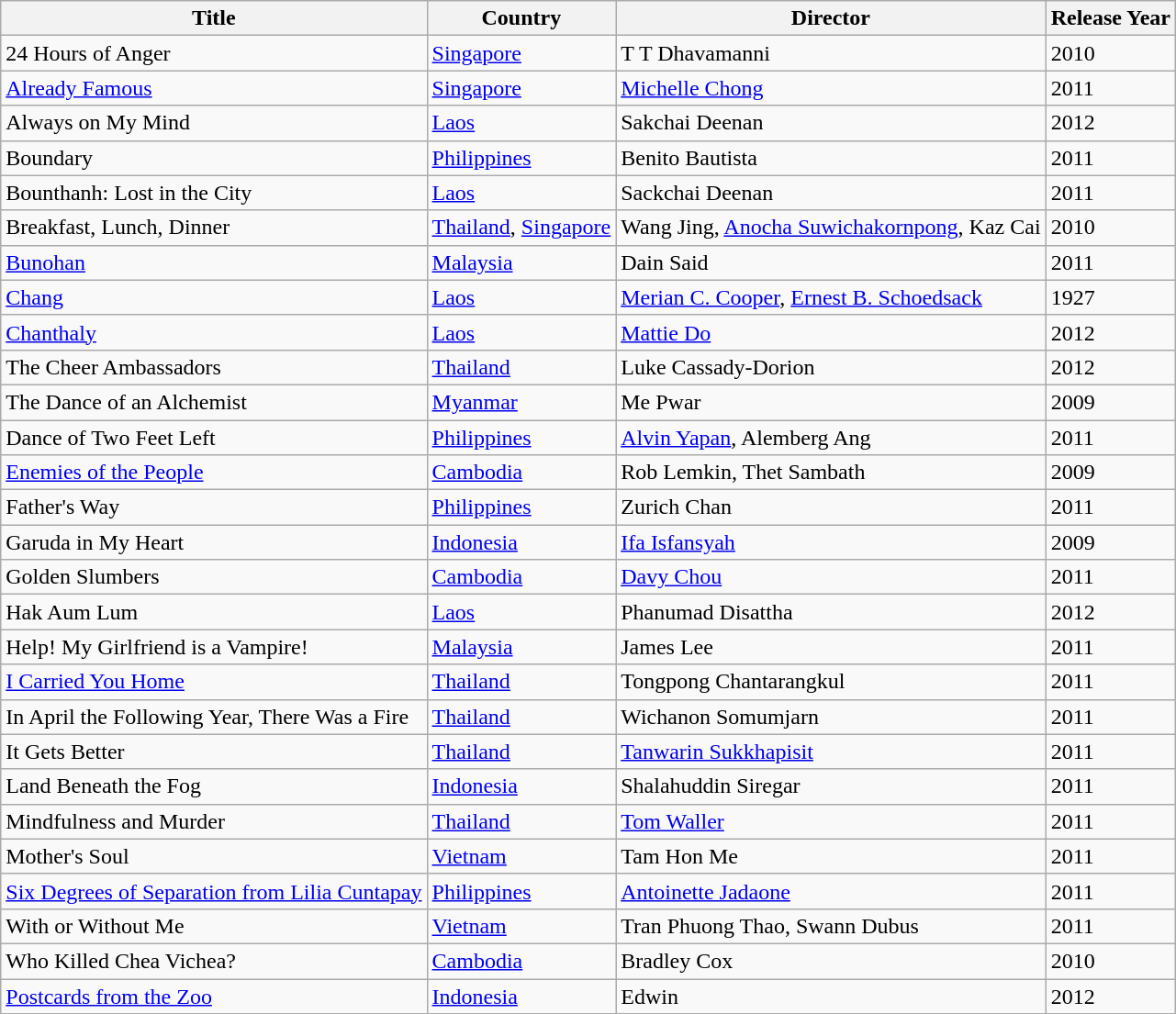<table class="wikitable">
<tr>
<th>Title</th>
<th>Country</th>
<th>Director</th>
<th>Release Year</th>
</tr>
<tr>
<td>24 Hours of Anger</td>
<td><a href='#'>Singapore</a></td>
<td>T T Dhavamanni</td>
<td>2010</td>
</tr>
<tr>
<td><a href='#'>Already Famous</a></td>
<td><a href='#'>Singapore</a></td>
<td><a href='#'>Michelle Chong</a></td>
<td>2011</td>
</tr>
<tr>
<td>Always on My Mind</td>
<td><a href='#'>Laos</a></td>
<td>Sakchai Deenan</td>
<td>2012</td>
</tr>
<tr>
<td>Boundary</td>
<td><a href='#'>Philippines</a></td>
<td>Benito Bautista</td>
<td>2011</td>
</tr>
<tr>
<td>Bounthanh: Lost in the City</td>
<td><a href='#'>Laos</a></td>
<td>Sackchai Deenan</td>
<td>2011</td>
</tr>
<tr>
<td>Breakfast, Lunch, Dinner</td>
<td><a href='#'>Thailand</a>, <a href='#'>Singapore</a></td>
<td>Wang Jing, <a href='#'>Anocha Suwichakornpong</a>, Kaz Cai</td>
<td>2010</td>
</tr>
<tr>
<td><a href='#'>Bunohan</a></td>
<td><a href='#'>Malaysia</a></td>
<td>Dain Said</td>
<td>2011</td>
</tr>
<tr>
<td><a href='#'>Chang</a></td>
<td><a href='#'>Laos</a></td>
<td><a href='#'>Merian C. Cooper</a>, <a href='#'>Ernest B. Schoedsack</a></td>
<td>1927</td>
</tr>
<tr>
<td><a href='#'>Chanthaly</a></td>
<td><a href='#'>Laos</a></td>
<td><a href='#'>Mattie Do</a></td>
<td>2012</td>
</tr>
<tr>
<td>The Cheer Ambassadors</td>
<td><a href='#'>Thailand</a></td>
<td>Luke Cassady-Dorion</td>
<td>2012</td>
</tr>
<tr>
<td>The Dance of an Alchemist</td>
<td><a href='#'>Myanmar</a></td>
<td>Me Pwar</td>
<td>2009</td>
</tr>
<tr>
<td>Dance of Two Feet Left</td>
<td><a href='#'>Philippines</a></td>
<td><a href='#'>Alvin Yapan</a>, Alemberg Ang</td>
<td>2011</td>
</tr>
<tr>
<td><a href='#'>Enemies of the People</a></td>
<td><a href='#'>Cambodia</a></td>
<td>Rob Lemkin, Thet Sambath</td>
<td>2009</td>
</tr>
<tr>
<td>Father's Way</td>
<td><a href='#'>Philippines</a></td>
<td>Zurich Chan</td>
<td>2011</td>
</tr>
<tr>
<td>Garuda in My Heart</td>
<td><a href='#'>Indonesia</a></td>
<td><a href='#'>Ifa Isfansyah</a></td>
<td>2009</td>
</tr>
<tr>
<td>Golden Slumbers</td>
<td><a href='#'>Cambodia</a></td>
<td><a href='#'>Davy Chou</a></td>
<td>2011</td>
</tr>
<tr>
<td>Hak Aum Lum</td>
<td><a href='#'>Laos</a></td>
<td>Phanumad Disattha</td>
<td>2012</td>
</tr>
<tr>
<td>Help! My Girlfriend is a Vampire!</td>
<td><a href='#'>Malaysia</a></td>
<td>James Lee</td>
<td>2011</td>
</tr>
<tr>
<td><a href='#'>I Carried You Home</a></td>
<td><a href='#'>Thailand</a></td>
<td>Tongpong Chantarangkul</td>
<td>2011</td>
</tr>
<tr>
<td>In April the Following Year, There Was a Fire</td>
<td><a href='#'>Thailand</a></td>
<td>Wichanon Somumjarn</td>
<td>2011</td>
</tr>
<tr>
<td>It Gets Better</td>
<td><a href='#'>Thailand</a></td>
<td><a href='#'>Tanwarin Sukkhapisit</a></td>
<td>2011</td>
</tr>
<tr>
<td>Land Beneath the Fog</td>
<td><a href='#'>Indonesia</a></td>
<td>Shalahuddin Siregar</td>
<td>2011</td>
</tr>
<tr>
<td>Mindfulness and Murder</td>
<td><a href='#'>Thailand</a></td>
<td><a href='#'>Tom Waller</a></td>
<td>2011</td>
</tr>
<tr>
<td>Mother's Soul</td>
<td><a href='#'>Vietnam</a></td>
<td>Tam Hon Me</td>
<td>2011</td>
</tr>
<tr>
<td><a href='#'>Six Degrees of Separation from Lilia Cuntapay</a></td>
<td><a href='#'>Philippines</a></td>
<td><a href='#'>Antoinette Jadaone</a></td>
<td>2011</td>
</tr>
<tr>
<td>With or Without Me</td>
<td><a href='#'>Vietnam</a></td>
<td>Tran Phuong Thao, Swann Dubus</td>
<td>2011</td>
</tr>
<tr>
<td>Who Killed Chea Vichea?</td>
<td><a href='#'>Cambodia</a></td>
<td>Bradley Cox</td>
<td>2010</td>
</tr>
<tr>
<td><a href='#'>Postcards from the Zoo</a></td>
<td><a href='#'>Indonesia</a></td>
<td>Edwin</td>
<td>2012</td>
</tr>
</table>
